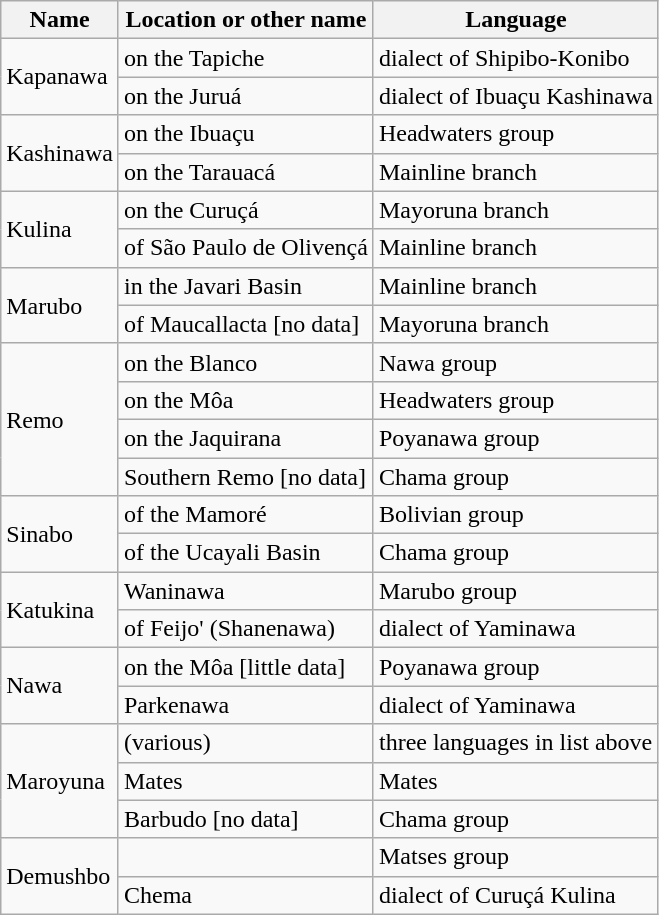<table class=wikitable>
<tr>
<th>Name</th>
<th>Location or other name</th>
<th>Language</th>
</tr>
<tr>
<td rowspan=2>Kapanawa</td>
<td>on the Tapiche</td>
<td>dialect of Shipibo-Konibo</td>
</tr>
<tr>
<td>on the Juruá</td>
<td>dialect of Ibuaçu Kashinawa</td>
</tr>
<tr>
<td rowspan=2>Kashinawa</td>
<td>on the Ibuaçu</td>
<td>Headwaters group</td>
</tr>
<tr>
<td>on the Tarauacá</td>
<td>Mainline branch</td>
</tr>
<tr>
<td rowspan=2>Kulina</td>
<td>on the Curuçá</td>
<td>Mayoruna branch</td>
</tr>
<tr>
<td>of São Paulo de Olivençá</td>
<td>Mainline branch</td>
</tr>
<tr>
<td rowspan=2>Marubo</td>
<td>in the Javari Basin</td>
<td>Mainline branch</td>
</tr>
<tr>
<td>of Maucallacta [no data]</td>
<td>Mayoruna branch</td>
</tr>
<tr>
<td rowspan=4>Remo</td>
<td>on the Blanco</td>
<td>Nawa group</td>
</tr>
<tr>
<td>on the Môa</td>
<td>Headwaters group</td>
</tr>
<tr>
<td>on the Jaquirana</td>
<td>Poyanawa group</td>
</tr>
<tr>
<td>Southern Remo [no data]</td>
<td>Chama group</td>
</tr>
<tr>
<td rowspan=2>Sinabo</td>
<td>of the Mamoré</td>
<td>Bolivian group</td>
</tr>
<tr>
<td>of the Ucayali Basin</td>
<td>Chama group</td>
</tr>
<tr>
<td rowspan=2>Katukina</td>
<td>Waninawa</td>
<td>Marubo group</td>
</tr>
<tr>
<td>of Feijo' (Shanenawa)</td>
<td>dialect of Yaminawa</td>
</tr>
<tr>
<td rowspan=2>Nawa</td>
<td>on the Môa [little data]</td>
<td>Poyanawa group</td>
</tr>
<tr>
<td>Parkenawa</td>
<td>dialect of Yaminawa</td>
</tr>
<tr>
<td rowspan=3>Maroyuna</td>
<td>(various)</td>
<td>three languages in list above</td>
</tr>
<tr>
<td>Mates</td>
<td>Mates</td>
</tr>
<tr>
<td>Barbudo [no data]</td>
<td>Chama group</td>
</tr>
<tr>
<td rowspan=2>Demushbo</td>
<td></td>
<td>Matses group</td>
</tr>
<tr>
<td>Chema</td>
<td>dialect of Curuçá Kulina</td>
</tr>
</table>
